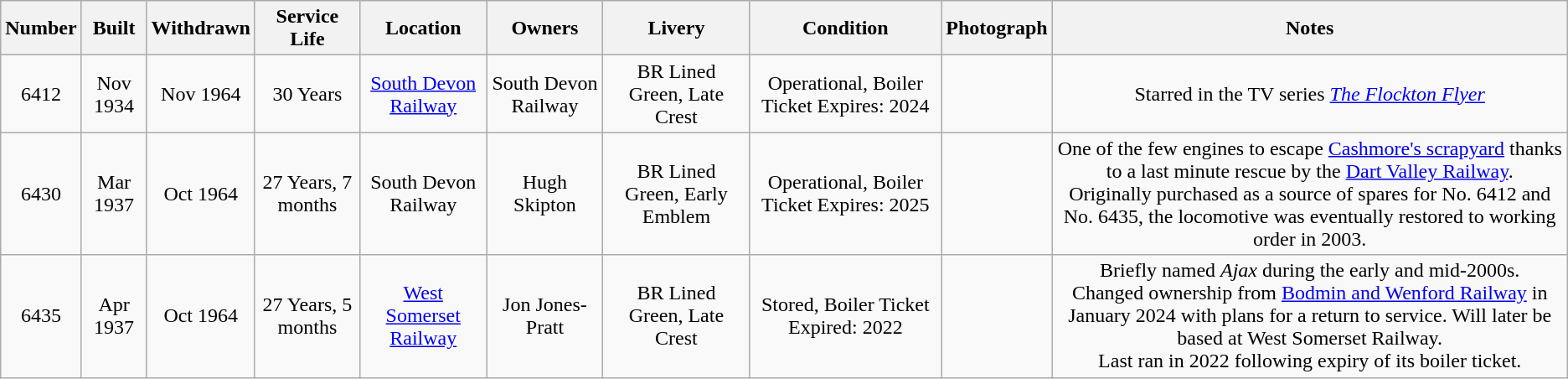<table class="wikitable">
<tr>
<th>Number</th>
<th>Built</th>
<th>Withdrawn</th>
<th>Service Life</th>
<th>Location</th>
<th>Owners</th>
<th>Livery</th>
<th>Condition</th>
<th>Photograph</th>
<th>Notes</th>
</tr>
<tr>
<td align=center>6412</td>
<td align=center>Nov 1934</td>
<td align=center>Nov 1964</td>
<td align=center>30 Years</td>
<td align=center><a href='#'>South Devon Railway</a></td>
<td align=center>South Devon Railway</td>
<td align=center>BR Lined Green, Late Crest</td>
<td align=center>Operational, Boiler Ticket Expires: 2024</td>
<td align=center></td>
<td align=center>Starred in the TV series <em><a href='#'>The Flockton Flyer</a></em></td>
</tr>
<tr>
<td align=center>6430</td>
<td align=center>Mar 1937</td>
<td align=center>Oct 1964</td>
<td align=center>27 Years, 7 months</td>
<td align=center>South Devon Railway</td>
<td align=center>Hugh Skipton</td>
<td align=center>BR Lined Green, Early Emblem</td>
<td align=center>Operational, Boiler Ticket Expires: 2025</td>
<td align=center></td>
<td align=center>One of the few engines to escape <a href='#'>Cashmore's scrapyard</a> thanks to a last minute rescue by the <a href='#'>Dart Valley Railway</a>.<br>Originally purchased as a source of spares for No. 6412 and No. 6435, the locomotive was eventually restored to working order in 2003.</td>
</tr>
<tr>
<td align=center>6435</td>
<td align=center>Apr 1937</td>
<td align=center>Oct 1964</td>
<td align=center>27 Years, 5 months</td>
<td align=center><a href='#'>West Somerset Railway</a></td>
<td align=center>Jon Jones-Pratt</td>
<td align=center>BR Lined Green, Late Crest</td>
<td align=center>Stored, Boiler Ticket Expired: 2022</td>
<td align=center></td>
<td align=center>Briefly named <em>Ajax</em> during the early and mid-2000s.<br>Changed ownership from <a href='#'>Bodmin and Wenford Railway</a> in January 2024 with plans for a return to service. Will later be based at West Somerset Railway.<br>Last ran in 2022 following expiry of its boiler ticket.</td>
</tr>
</table>
